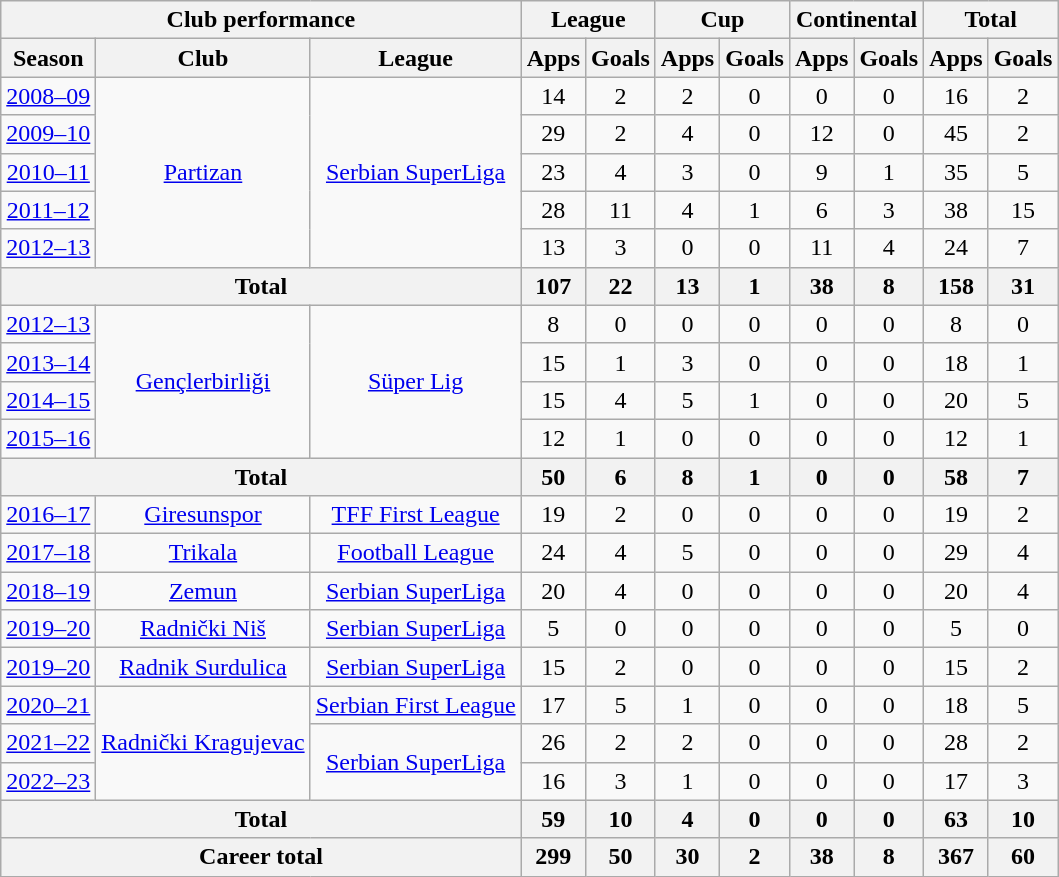<table class="wikitable" style="text-align:center">
<tr>
<th colspan=3>Club performance</th>
<th colspan=2>League</th>
<th colspan=2>Cup</th>
<th colspan=2>Continental</th>
<th colspan=2>Total</th>
</tr>
<tr>
<th>Season</th>
<th>Club</th>
<th>League</th>
<th>Apps</th>
<th>Goals</th>
<th>Apps</th>
<th>Goals</th>
<th>Apps</th>
<th>Goals</th>
<th>Apps</th>
<th>Goals</th>
</tr>
<tr>
<td><a href='#'>2008–09</a></td>
<td rowspan=5><a href='#'>Partizan</a></td>
<td rowspan=5><a href='#'>Serbian SuperLiga</a></td>
<td>14</td>
<td>2</td>
<td>2</td>
<td>0</td>
<td>0</td>
<td>0</td>
<td>16</td>
<td>2</td>
</tr>
<tr>
<td><a href='#'>2009–10</a></td>
<td>29</td>
<td>2</td>
<td>4</td>
<td>0</td>
<td>12</td>
<td>0</td>
<td>45</td>
<td>2</td>
</tr>
<tr>
<td><a href='#'>2010–11</a></td>
<td>23</td>
<td>4</td>
<td>3</td>
<td>0</td>
<td>9</td>
<td>1</td>
<td>35</td>
<td>5</td>
</tr>
<tr>
<td><a href='#'>2011–12</a></td>
<td>28</td>
<td>11</td>
<td>4</td>
<td>1</td>
<td>6</td>
<td>3</td>
<td>38</td>
<td>15</td>
</tr>
<tr>
<td><a href='#'>2012–13</a></td>
<td>13</td>
<td>3</td>
<td>0</td>
<td>0</td>
<td>11</td>
<td>4</td>
<td>24</td>
<td>7</td>
</tr>
<tr>
<th colspan="3">Total</th>
<th>107</th>
<th>22</th>
<th>13</th>
<th>1</th>
<th>38</th>
<th>8</th>
<th>158</th>
<th>31</th>
</tr>
<tr>
<td><a href='#'>2012–13</a></td>
<td rowspan="4"><a href='#'>Gençlerbirliği</a></td>
<td rowspan="4"><a href='#'>Süper Lig</a></td>
<td>8</td>
<td>0</td>
<td>0</td>
<td>0</td>
<td>0</td>
<td>0</td>
<td>8</td>
<td>0</td>
</tr>
<tr>
<td><a href='#'>2013–14</a></td>
<td>15</td>
<td>1</td>
<td>3</td>
<td>0</td>
<td>0</td>
<td>0</td>
<td>18</td>
<td>1</td>
</tr>
<tr>
<td><a href='#'>2014–15</a></td>
<td>15</td>
<td>4</td>
<td>5</td>
<td>1</td>
<td>0</td>
<td>0</td>
<td>20</td>
<td>5</td>
</tr>
<tr>
<td><a href='#'>2015–16</a></td>
<td>12</td>
<td>1</td>
<td>0</td>
<td>0</td>
<td>0</td>
<td>0</td>
<td>12</td>
<td>1</td>
</tr>
<tr>
<th colspan="3">Total</th>
<th>50</th>
<th>6</th>
<th>8</th>
<th>1</th>
<th>0</th>
<th>0</th>
<th>58</th>
<th>7</th>
</tr>
<tr>
<td><a href='#'>2016–17</a></td>
<td><a href='#'>Giresunspor</a></td>
<td><a href='#'>TFF First League</a></td>
<td>19</td>
<td>2</td>
<td>0</td>
<td>0</td>
<td>0</td>
<td>0</td>
<td>19</td>
<td>2</td>
</tr>
<tr>
<td><a href='#'>2017–18</a></td>
<td><a href='#'>Trikala</a></td>
<td><a href='#'>Football League</a></td>
<td>24</td>
<td>4</td>
<td>5</td>
<td>0</td>
<td>0</td>
<td>0</td>
<td>29</td>
<td>4</td>
</tr>
<tr>
<td><a href='#'>2018–19</a></td>
<td><a href='#'>Zemun</a></td>
<td><a href='#'>Serbian SuperLiga</a></td>
<td>20</td>
<td>4</td>
<td>0</td>
<td>0</td>
<td>0</td>
<td>0</td>
<td>20</td>
<td>4</td>
</tr>
<tr>
<td><a href='#'>2019–20</a></td>
<td><a href='#'>Radnički Niš</a></td>
<td><a href='#'>Serbian SuperLiga</a></td>
<td>5</td>
<td>0</td>
<td>0</td>
<td>0</td>
<td>0</td>
<td>0</td>
<td>5</td>
<td>0</td>
</tr>
<tr>
<td><a href='#'>2019–20</a></td>
<td><a href='#'>Radnik Surdulica</a></td>
<td><a href='#'>Serbian SuperLiga</a></td>
<td>15</td>
<td>2</td>
<td>0</td>
<td>0</td>
<td>0</td>
<td>0</td>
<td>15</td>
<td>2</td>
</tr>
<tr>
<td><a href='#'>2020–21</a></td>
<td rowspan="3"><a href='#'>Radnički Kragujevac</a></td>
<td><a href='#'>Serbian First League</a></td>
<td>17</td>
<td>5</td>
<td>1</td>
<td>0</td>
<td>0</td>
<td>0</td>
<td>18</td>
<td>5</td>
</tr>
<tr>
<td><a href='#'>2021–22</a></td>
<td rowspan="2"><a href='#'>Serbian SuperLiga</a></td>
<td>26</td>
<td>2</td>
<td>2</td>
<td>0</td>
<td>0</td>
<td>0</td>
<td>28</td>
<td>2</td>
</tr>
<tr>
<td><a href='#'>2022–23</a></td>
<td>16</td>
<td>3</td>
<td>1</td>
<td>0</td>
<td>0</td>
<td>0</td>
<td>17</td>
<td>3</td>
</tr>
<tr>
<th colspan="3">Total</th>
<th>59</th>
<th>10</th>
<th>4</th>
<th>0</th>
<th>0</th>
<th>0</th>
<th>63</th>
<th>10</th>
</tr>
<tr>
<th colspan="3">Career total</th>
<th>299</th>
<th>50</th>
<th>30</th>
<th>2</th>
<th>38</th>
<th>8</th>
<th>367</th>
<th>60</th>
</tr>
</table>
